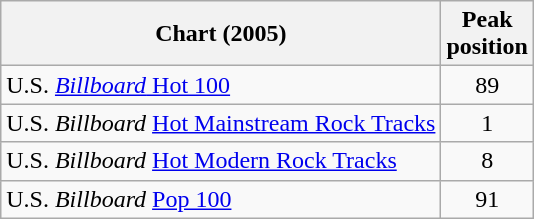<table class="wikitable">
<tr>
<th>Chart (2005)</th>
<th>Peak<br>position</th>
</tr>
<tr>
<td>U.S. <a href='#'><em>Billboard</em> Hot 100</a></td>
<td align="center">89</td>
</tr>
<tr>
<td>U.S. <em>Billboard</em> <a href='#'>Hot Mainstream Rock Tracks</a></td>
<td align="center">1</td>
</tr>
<tr>
<td>U.S. <em>Billboard</em> <a href='#'>Hot Modern Rock Tracks</a></td>
<td align="center">8</td>
</tr>
<tr>
<td>U.S. <em>Billboard</em> <a href='#'>Pop 100</a></td>
<td align="center">91</td>
</tr>
</table>
